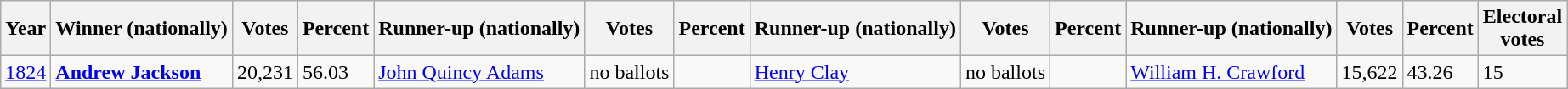<table class="wikitable sortable">
<tr>
<th data-sort-type="number">Year</th>
<th>Winner (nationally)</th>
<th data-sort-type="number">Votes</th>
<th data-sort-type="number">Percent</th>
<th>Runner-up (nationally)</th>
<th data-sort-type="number">Votes</th>
<th data-sort-type="number">Percent</th>
<th>Runner-up (nationally)</th>
<th data-sort-type="number">Votes</th>
<th data-sort-type="number">Percent</th>
<th>Runner-up (nationally)</th>
<th data-sort-type="number">Votes</th>
<th data-sort-type="number">Percent</th>
<th data-sort-type="number">Electoral<br>votes</th>
</tr>
<tr>
<td style"text-align:left"><a href='#'>1824</a></td>
<td><strong><a href='#'>Andrew Jackson</a></strong></td>
<td>20,231</td>
<td>56.03</td>
<td><a href='#'>John Quincy Adams</a></td>
<td>no ballots</td>
<td></td>
<td><a href='#'>Henry Clay</a></td>
<td>no ballots</td>
<td></td>
<td><a href='#'>William H. Crawford</a></td>
<td>15,622</td>
<td>43.26</td>
<td>15</td>
</tr>
</table>
